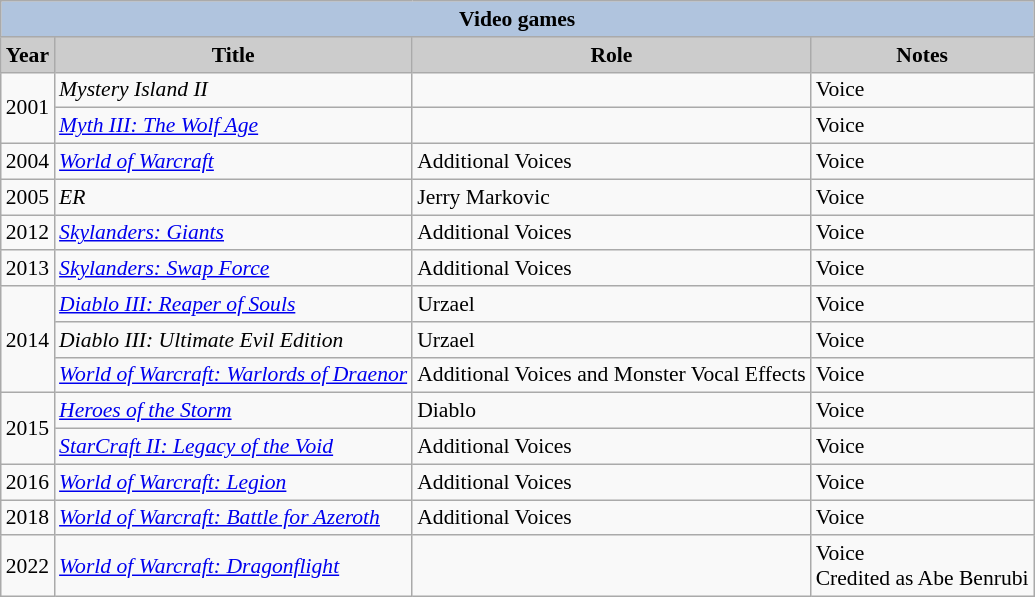<table class="wikitable" style="font-size:90%;">
<tr>
<th colspan=4 style="background:#B0C4DE;">Video games</th>
</tr>
<tr align="center">
<th style="background: #CCCCCC;">Year</th>
<th style="background: #CCCCCC;">Title</th>
<th style="background: #CCCCCC;">Role</th>
<th style="background: #CCCCCC;">Notes</th>
</tr>
<tr>
<td rowspan=2>2001</td>
<td><em>Mystery Island II</em></td>
<td></td>
<td>Voice</td>
</tr>
<tr>
<td><em><a href='#'>Myth III: The Wolf Age</a></em></td>
<td></td>
<td>Voice</td>
</tr>
<tr>
<td>2004</td>
<td><em><a href='#'>World of Warcraft</a></em></td>
<td>Additional Voices</td>
<td>Voice</td>
</tr>
<tr>
<td>2005</td>
<td><em>ER</em></td>
<td>Jerry Markovic</td>
<td>Voice</td>
</tr>
<tr>
<td>2012</td>
<td><em><a href='#'>Skylanders: Giants</a></em></td>
<td>Additional Voices</td>
<td>Voice</td>
</tr>
<tr>
<td>2013</td>
<td><em><a href='#'>Skylanders: Swap Force</a></em></td>
<td>Additional Voices</td>
<td>Voice</td>
</tr>
<tr>
<td rowspan=3>2014</td>
<td><em><a href='#'>Diablo III: Reaper of Souls</a></em></td>
<td>Urzael</td>
<td>Voice</td>
</tr>
<tr>
<td><em>Diablo III: Ultimate Evil Edition</em></td>
<td>Urzael</td>
<td>Voice</td>
</tr>
<tr>
<td><em><a href='#'>World of Warcraft: Warlords of Draenor</a></em></td>
<td>Additional Voices and Monster Vocal Effects</td>
<td>Voice</td>
</tr>
<tr>
<td rowspan=2>2015</td>
<td><em><a href='#'>Heroes of the Storm</a></em></td>
<td>Diablo</td>
<td>Voice</td>
</tr>
<tr>
<td><em><a href='#'>StarCraft II: Legacy of the Void</a></em></td>
<td>Additional Voices</td>
<td>Voice</td>
</tr>
<tr>
<td>2016</td>
<td><em><a href='#'>World of Warcraft: Legion</a></em></td>
<td>Additional Voices</td>
<td>Voice</td>
</tr>
<tr>
<td>2018</td>
<td><em><a href='#'>World of Warcraft: Battle for Azeroth</a></em></td>
<td>Additional Voices</td>
<td>Voice</td>
</tr>
<tr>
<td>2022</td>
<td><em><a href='#'>World of Warcraft: Dragonflight</a></em></td>
<td></td>
<td>Voice<br> Credited as Abe Benrubi</td>
</tr>
</table>
